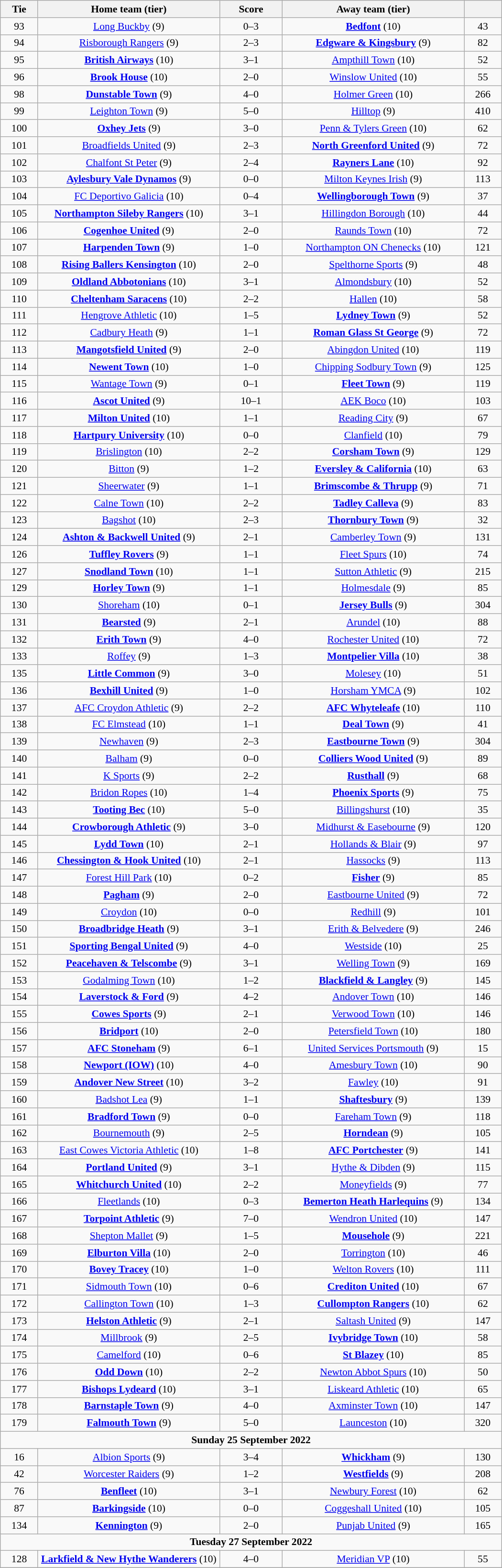<table class="wikitable" style="width:700px;text-align:center;font-size:90%">
<tr>
<th scope="col" style="width: 7.50%">Tie</th>
<th scope="col" style="width:36.25%">Home team (tier)</th>
<th scope="col" style="width:12.50%">Score</th>
<th scope="col" style="width:36.25%">Away team (tier)</th>
<th scope="col" style="width: 7.50%"></th>
</tr>
<tr>
<td>93</td>
<td><a href='#'>Long Buckby</a> (9)</td>
<td>0–3</td>
<td><strong><a href='#'>Bedfont</a></strong> (10)</td>
<td>43</td>
</tr>
<tr>
<td>94</td>
<td><a href='#'>Risborough Rangers</a> (9)</td>
<td>2–3</td>
<td><strong><a href='#'>Edgware & Kingsbury</a></strong> (9)</td>
<td>82</td>
</tr>
<tr>
<td>95</td>
<td><strong><a href='#'>British Airways</a></strong> (10)</td>
<td>3–1</td>
<td><a href='#'>Ampthill Town</a> (10)</td>
<td>52</td>
</tr>
<tr>
<td>96</td>
<td><strong><a href='#'>Brook House</a></strong> (10)</td>
<td>2–0</td>
<td><a href='#'>Winslow United</a> (10)</td>
<td>55</td>
</tr>
<tr>
<td>98</td>
<td><strong><a href='#'>Dunstable Town</a></strong> (9)</td>
<td>4–0</td>
<td><a href='#'>Holmer Green</a> (10)</td>
<td>266</td>
</tr>
<tr>
<td>99</td>
<td><a href='#'>Leighton Town</a> (9)</td>
<td>5–0</td>
<td><a href='#'>Hilltop</a> (9)</td>
<td>410</td>
</tr>
<tr>
<td>100</td>
<td><strong><a href='#'>Oxhey Jets</a></strong> (9)</td>
<td>3–0</td>
<td><a href='#'>Penn & Tylers Green</a> (10)</td>
<td>62</td>
</tr>
<tr>
<td>101</td>
<td><a href='#'>Broadfields United</a> (9)</td>
<td>2–3</td>
<td><strong><a href='#'>North Greenford United</a></strong> (9)</td>
<td>72</td>
</tr>
<tr>
<td>102</td>
<td><a href='#'>Chalfont St Peter</a> (9)</td>
<td>2–4</td>
<td><strong><a href='#'>Rayners Lane</a></strong> (10)</td>
<td>92</td>
</tr>
<tr>
<td>103</td>
<td><strong><a href='#'>Aylesbury Vale Dynamos</a></strong> (9)</td>
<td>0–0 </td>
<td><a href='#'>Milton Keynes Irish</a> (9)</td>
<td>113</td>
</tr>
<tr>
<td>104</td>
<td><a href='#'>FC Deportivo Galicia</a> (10)</td>
<td>0–4</td>
<td><strong><a href='#'>Wellingborough Town</a></strong> (9)</td>
<td>37</td>
</tr>
<tr>
<td>105</td>
<td><strong><a href='#'>Northampton Sileby Rangers</a></strong> (10)</td>
<td>3–1</td>
<td><a href='#'>Hillingdon Borough</a> (10)</td>
<td>44</td>
</tr>
<tr>
<td>106</td>
<td><strong><a href='#'>Cogenhoe United</a></strong> (9)</td>
<td>2–0</td>
<td><a href='#'>Raunds Town</a> (10)</td>
<td>72</td>
</tr>
<tr>
<td>107</td>
<td><strong><a href='#'>Harpenden Town</a></strong> (9)</td>
<td>1–0</td>
<td><a href='#'>Northampton ON Chenecks</a> (10)</td>
<td>121</td>
</tr>
<tr>
<td>108</td>
<td><strong><a href='#'>Rising Ballers Kensington</a></strong> (10)</td>
<td>2–0</td>
<td><a href='#'>Spelthorne Sports</a> (9)</td>
<td>48</td>
</tr>
<tr>
<td>109</td>
<td><strong><a href='#'>Oldland Abbotonians</a></strong> (10)</td>
<td>3–1</td>
<td><a href='#'>Almondsbury</a> (10)</td>
<td>52</td>
</tr>
<tr>
<td>110</td>
<td><strong><a href='#'>Cheltenham Saracens</a></strong> (10)</td>
<td>2–2 </td>
<td><a href='#'>Hallen</a> (10)</td>
<td>58</td>
</tr>
<tr>
<td>111</td>
<td><a href='#'>Hengrove Athletic</a> (10)</td>
<td>1–5</td>
<td><strong><a href='#'>Lydney Town</a></strong> (9)</td>
<td>52</td>
</tr>
<tr>
<td>112</td>
<td><a href='#'>Cadbury Heath</a> (9)</td>
<td>1–1 </td>
<td><strong><a href='#'>Roman Glass St George</a></strong> (9)</td>
<td>72</td>
</tr>
<tr>
<td>113</td>
<td><strong><a href='#'>Mangotsfield United</a></strong> (9)</td>
<td>2–0</td>
<td><a href='#'>Abingdon United</a> (10)</td>
<td>119</td>
</tr>
<tr>
<td>114</td>
<td><strong><a href='#'>Newent Town</a></strong> (10)</td>
<td>1–0</td>
<td><a href='#'>Chipping Sodbury Town</a> (9)</td>
<td>125</td>
</tr>
<tr>
<td>115</td>
<td><a href='#'>Wantage Town</a> (9)</td>
<td>0–1</td>
<td><strong><a href='#'>Fleet Town</a></strong> (9)</td>
<td>119</td>
</tr>
<tr>
<td>116</td>
<td><strong><a href='#'>Ascot United</a></strong> (9)</td>
<td>10–1</td>
<td><a href='#'>AEK Boco</a> (10)</td>
<td>103</td>
</tr>
<tr>
<td>117</td>
<td><strong><a href='#'>Milton United</a></strong> (10)</td>
<td>1–1 </td>
<td><a href='#'>Reading City</a> (9)</td>
<td>67</td>
</tr>
<tr>
<td>118</td>
<td><strong><a href='#'>Hartpury University</a></strong> (10)</td>
<td>0–0 </td>
<td><a href='#'>Clanfield</a> (10)</td>
<td>79</td>
</tr>
<tr>
<td>119</td>
<td><a href='#'>Brislington</a> (10)</td>
<td>2–2 </td>
<td><strong><a href='#'>Corsham Town</a></strong> (9)</td>
<td>129</td>
</tr>
<tr>
<td>120</td>
<td><a href='#'>Bitton</a> (9)</td>
<td>1–2</td>
<td><strong><a href='#'>Eversley & California</a></strong> (10)</td>
<td>63</td>
</tr>
<tr>
<td>121</td>
<td><a href='#'>Sheerwater</a> (9)</td>
<td>1–1 </td>
<td><strong><a href='#'>Brimscombe & Thrupp</a></strong> (9)</td>
<td>71</td>
</tr>
<tr>
<td>122</td>
<td><a href='#'>Calne Town</a> (10)</td>
<td>2–2 </td>
<td><strong><a href='#'>Tadley Calleva</a></strong> (9)</td>
<td>83</td>
</tr>
<tr>
<td>123</td>
<td><a href='#'>Bagshot</a> (10)</td>
<td>2–3</td>
<td><strong><a href='#'>Thornbury Town</a></strong> (9)</td>
<td>32</td>
</tr>
<tr>
<td>124</td>
<td><strong><a href='#'>Ashton & Backwell United</a></strong> (9)</td>
<td>2–1</td>
<td><a href='#'>Camberley Town</a> (9)</td>
<td>131</td>
</tr>
<tr>
<td>126</td>
<td><strong><a href='#'>Tuffley Rovers</a></strong> (9)</td>
<td>1–1 </td>
<td><a href='#'>Fleet Spurs</a> (10)</td>
<td>74</td>
</tr>
<tr>
<td>127</td>
<td><strong><a href='#'>Snodland Town</a></strong> (10)</td>
<td>1–1 </td>
<td><a href='#'>Sutton Athletic</a> (9)</td>
<td>215</td>
</tr>
<tr>
<td>129</td>
<td><strong><a href='#'>Horley Town</a></strong> (9)</td>
<td>1–1 </td>
<td><a href='#'>Holmesdale</a> (9)</td>
<td>85</td>
</tr>
<tr>
<td>130</td>
<td><a href='#'>Shoreham</a> (10)</td>
<td>0–1</td>
<td><strong><a href='#'>Jersey Bulls</a></strong> (9)</td>
<td>304</td>
</tr>
<tr>
<td>131</td>
<td><strong><a href='#'>Bearsted</a></strong> (9)</td>
<td>2–1</td>
<td><a href='#'>Arundel</a> (10)</td>
<td>88</td>
</tr>
<tr>
<td>132</td>
<td><strong><a href='#'>Erith Town</a></strong> (9)</td>
<td>4–0</td>
<td><a href='#'>Rochester United</a> (10)</td>
<td>72</td>
</tr>
<tr>
<td>133</td>
<td><a href='#'>Roffey</a> (9)</td>
<td>1–3</td>
<td><strong><a href='#'>Montpelier Villa</a></strong> (10)</td>
<td>38</td>
</tr>
<tr>
<td>135</td>
<td><strong><a href='#'>Little Common</a></strong> (9)</td>
<td>3–0</td>
<td><a href='#'>Molesey</a> (10)</td>
<td>51</td>
</tr>
<tr>
<td>136</td>
<td><strong><a href='#'>Bexhill United</a></strong> (9)</td>
<td>1–0</td>
<td><a href='#'>Horsham YMCA</a> (9)</td>
<td>102</td>
</tr>
<tr>
<td>137</td>
<td><a href='#'>AFC Croydon Athletic</a> (9)</td>
<td>2–2 </td>
<td><strong><a href='#'>AFC Whyteleafe</a></strong> (10)</td>
<td>110</td>
</tr>
<tr>
<td>138</td>
<td><a href='#'>FC Elmstead</a> (10)</td>
<td>1–1 </td>
<td><strong><a href='#'>Deal Town</a></strong> (9)</td>
<td>41</td>
</tr>
<tr>
<td>139</td>
<td><a href='#'>Newhaven</a> (9)</td>
<td>2–3</td>
<td><strong><a href='#'>Eastbourne Town</a></strong> (9)</td>
<td>304</td>
</tr>
<tr>
<td>140</td>
<td><a href='#'>Balham</a> (9)</td>
<td>0–0 </td>
<td><strong><a href='#'>Colliers Wood United</a></strong> (9)</td>
<td>89</td>
</tr>
<tr>
<td>141</td>
<td><a href='#'>K Sports</a> (9)</td>
<td>2–2 </td>
<td><strong><a href='#'>Rusthall</a></strong> (9)</td>
<td>68</td>
</tr>
<tr>
<td>142</td>
<td><a href='#'>Bridon Ropes</a> (10)</td>
<td>1–4</td>
<td><strong><a href='#'>Phoenix Sports</a></strong> (9)</td>
<td>75</td>
</tr>
<tr>
<td>143</td>
<td><strong><a href='#'>Tooting Bec</a></strong> (10)</td>
<td>5–0</td>
<td><a href='#'>Billingshurst</a> (10)</td>
<td>35</td>
</tr>
<tr>
<td>144</td>
<td><strong><a href='#'>Crowborough Athletic</a></strong> (9)</td>
<td>3–0</td>
<td><a href='#'>Midhurst & Easebourne</a> (9)</td>
<td>120</td>
</tr>
<tr>
<td>145</td>
<td><strong><a href='#'>Lydd Town</a></strong> (10)</td>
<td>2–1</td>
<td><a href='#'>Hollands & Blair</a> (9)</td>
<td>97</td>
</tr>
<tr>
<td>146</td>
<td><strong><a href='#'>Chessington & Hook United</a></strong> (10)</td>
<td>2–1</td>
<td><a href='#'>Hassocks</a> (9)</td>
<td>113</td>
</tr>
<tr>
<td>147</td>
<td><a href='#'>Forest Hill Park</a> (10)</td>
<td>0–2</td>
<td><strong><a href='#'>Fisher</a></strong> (9)</td>
<td>85</td>
</tr>
<tr>
<td>148</td>
<td><strong><a href='#'>Pagham</a></strong> (9)</td>
<td>2–0</td>
<td><a href='#'>Eastbourne United</a> (9)</td>
<td>72</td>
</tr>
<tr>
<td>149</td>
<td><a href='#'>Croydon</a> (10)</td>
<td>0–0 </td>
<td><a href='#'>Redhill</a> (9)</td>
<td>101</td>
</tr>
<tr>
<td>150</td>
<td><strong><a href='#'>Broadbridge Heath</a></strong> (9)</td>
<td>3–1</td>
<td><a href='#'>Erith & Belvedere</a> (9)</td>
<td>246</td>
</tr>
<tr>
<td>151</td>
<td><strong><a href='#'>Sporting Bengal United</a></strong> (9)</td>
<td>4–0</td>
<td><a href='#'>Westside</a> (10)</td>
<td>25</td>
</tr>
<tr>
<td>152</td>
<td><strong><a href='#'>Peacehaven & Telscombe</a></strong> (9)</td>
<td>3–1</td>
<td><a href='#'>Welling Town</a> (9)</td>
<td>169</td>
</tr>
<tr>
<td>153</td>
<td><a href='#'>Godalming Town</a> (10)</td>
<td>1–2</td>
<td><strong><a href='#'>Blackfield & Langley</a></strong> (9)</td>
<td>145</td>
</tr>
<tr>
<td>154</td>
<td><strong><a href='#'>Laverstock & Ford</a></strong> (9)</td>
<td>4–2</td>
<td><a href='#'>Andover Town</a> (10)</td>
<td>146</td>
</tr>
<tr>
<td>155</td>
<td><strong><a href='#'>Cowes Sports</a></strong> (9)</td>
<td>2–1</td>
<td><a href='#'>Verwood Town</a> (10)</td>
<td>146</td>
</tr>
<tr>
<td>156</td>
<td><strong><a href='#'>Bridport</a></strong> (10)</td>
<td>2–0</td>
<td><a href='#'>Petersfield Town</a> (10)</td>
<td>180</td>
</tr>
<tr>
<td>157</td>
<td><strong><a href='#'>AFC Stoneham</a></strong> (9)</td>
<td>6–1</td>
<td><a href='#'>United Services Portsmouth</a> (9)</td>
<td>15</td>
</tr>
<tr>
<td>158</td>
<td><strong><a href='#'>Newport (IOW)</a></strong> (10)</td>
<td>4–0</td>
<td><a href='#'>Amesbury Town</a> (10)</td>
<td>90</td>
</tr>
<tr>
<td>159</td>
<td><strong><a href='#'>Andover New Street</a></strong> (10)</td>
<td>3–2</td>
<td><a href='#'>Fawley</a> (10)</td>
<td>91</td>
</tr>
<tr>
<td>160</td>
<td><a href='#'>Badshot Lea</a> (9)</td>
<td>1–1 </td>
<td><strong><a href='#'>Shaftesbury</a></strong> (9)</td>
<td>139</td>
</tr>
<tr>
<td>161</td>
<td><strong><a href='#'>Bradford Town</a></strong> (9)</td>
<td>0–0 </td>
<td><a href='#'>Fareham Town</a> (9)</td>
<td>118</td>
</tr>
<tr>
<td>162</td>
<td><a href='#'>Bournemouth</a> (9)</td>
<td>2–5</td>
<td><strong><a href='#'>Horndean</a></strong> (9)</td>
<td>105</td>
</tr>
<tr>
<td>163</td>
<td><a href='#'>East Cowes Victoria Athletic</a> (10)</td>
<td>1–8</td>
<td><strong><a href='#'>AFC Portchester</a></strong> (9)</td>
<td>141</td>
</tr>
<tr>
<td>164</td>
<td><strong><a href='#'>Portland United</a></strong> (9)</td>
<td>3–1</td>
<td><a href='#'>Hythe & Dibden</a> (9)</td>
<td>115</td>
</tr>
<tr>
<td>165</td>
<td><strong><a href='#'>Whitchurch United</a></strong> (10)</td>
<td>2–2 </td>
<td><a href='#'>Moneyfields</a> (9)</td>
<td>77</td>
</tr>
<tr>
<td>166</td>
<td><a href='#'>Fleetlands</a> (10)</td>
<td>0–3</td>
<td><strong><a href='#'>Bemerton Heath Harlequins</a></strong> (9)</td>
<td>134</td>
</tr>
<tr>
<td>167</td>
<td><strong><a href='#'>Torpoint Athletic</a></strong> (9)</td>
<td>7–0</td>
<td><a href='#'>Wendron United</a> (10)</td>
<td>147</td>
</tr>
<tr>
<td>168</td>
<td><a href='#'>Shepton Mallet</a> (9)</td>
<td>1–5</td>
<td><strong><a href='#'>Mousehole</a></strong> (9)</td>
<td>221</td>
</tr>
<tr>
<td>169</td>
<td><strong><a href='#'>Elburton Villa</a></strong> (10)</td>
<td>2–0</td>
<td><a href='#'>Torrington</a> (10)</td>
<td>46</td>
</tr>
<tr>
<td>170</td>
<td><strong><a href='#'>Bovey Tracey</a></strong> (10)</td>
<td>1–0</td>
<td><a href='#'>Welton Rovers</a> (10)</td>
<td>111</td>
</tr>
<tr>
<td>171</td>
<td><a href='#'>Sidmouth Town</a> (10)</td>
<td>0–6</td>
<td><strong><a href='#'>Crediton United</a></strong> (10)</td>
<td>67</td>
</tr>
<tr>
<td>172</td>
<td><a href='#'>Callington Town</a> (10)</td>
<td>1–3</td>
<td><strong><a href='#'>Cullompton Rangers</a></strong> (10)</td>
<td>62</td>
</tr>
<tr>
<td>173</td>
<td><strong><a href='#'>Helston Athletic</a></strong> (9)</td>
<td>2–1</td>
<td><a href='#'>Saltash United</a> (9)</td>
<td>147</td>
</tr>
<tr>
<td>174</td>
<td><a href='#'>Millbrook</a> (9)</td>
<td>2–5</td>
<td><strong><a href='#'>Ivybridge Town</a></strong> (10)</td>
<td>58</td>
</tr>
<tr>
<td>175</td>
<td><a href='#'>Camelford</a> (10)</td>
<td>0–6</td>
<td><strong><a href='#'>St Blazey</a></strong> (10)</td>
<td>85</td>
</tr>
<tr>
<td>176</td>
<td><strong><a href='#'>Odd Down</a></strong> (10)</td>
<td>2–2 </td>
<td><a href='#'>Newton Abbot Spurs</a> (10)</td>
<td>50</td>
</tr>
<tr>
<td>177</td>
<td><strong><a href='#'>Bishops Lydeard</a></strong> (10)</td>
<td>3–1</td>
<td><a href='#'>Liskeard Athletic</a> (10)</td>
<td>65</td>
</tr>
<tr>
<td>178</td>
<td><strong><a href='#'>Barnstaple Town</a></strong> (9)</td>
<td>4–0</td>
<td><a href='#'>Axminster Town</a> (10)</td>
<td>147</td>
</tr>
<tr>
<td>179</td>
<td><strong><a href='#'>Falmouth Town</a></strong> (9)</td>
<td>5–0</td>
<td><a href='#'>Launceston</a> (10)</td>
<td>320</td>
</tr>
<tr>
<td colspan="5"><strong>Sunday 25 September 2022</strong></td>
</tr>
<tr>
<td>16</td>
<td><a href='#'>Albion Sports</a> (9)</td>
<td>3–4</td>
<td><strong><a href='#'>Whickham</a></strong> (9)</td>
<td>130</td>
</tr>
<tr>
<td>42</td>
<td><a href='#'>Worcester Raiders</a> (9)</td>
<td>1–2</td>
<td><strong><a href='#'>Westfields</a></strong> (9)</td>
<td>208</td>
</tr>
<tr>
<td>76</td>
<td><strong><a href='#'>Benfleet</a></strong> (10)</td>
<td>3–1</td>
<td><a href='#'>Newbury Forest</a> (10)</td>
<td>62</td>
</tr>
<tr>
<td>87</td>
<td><strong><a href='#'>Barkingside</a></strong> (10)</td>
<td>0–0 </td>
<td><a href='#'>Coggeshall United</a> (10)</td>
<td>105</td>
</tr>
<tr>
<td>134</td>
<td><strong><a href='#'>Kennington</a></strong> (9)</td>
<td>2–0</td>
<td><a href='#'>Punjab United</a> (9)</td>
<td>165</td>
</tr>
<tr>
<td colspan="5"><strong>Tuesday 27 September 2022</strong></td>
</tr>
<tr>
<td>128</td>
<td><strong><a href='#'>Larkfield & New Hythe Wanderers</a></strong> (10)</td>
<td>4–0</td>
<td><a href='#'>Meridian VP</a> (10)</td>
<td>55</td>
</tr>
<tr>
</tr>
</table>
